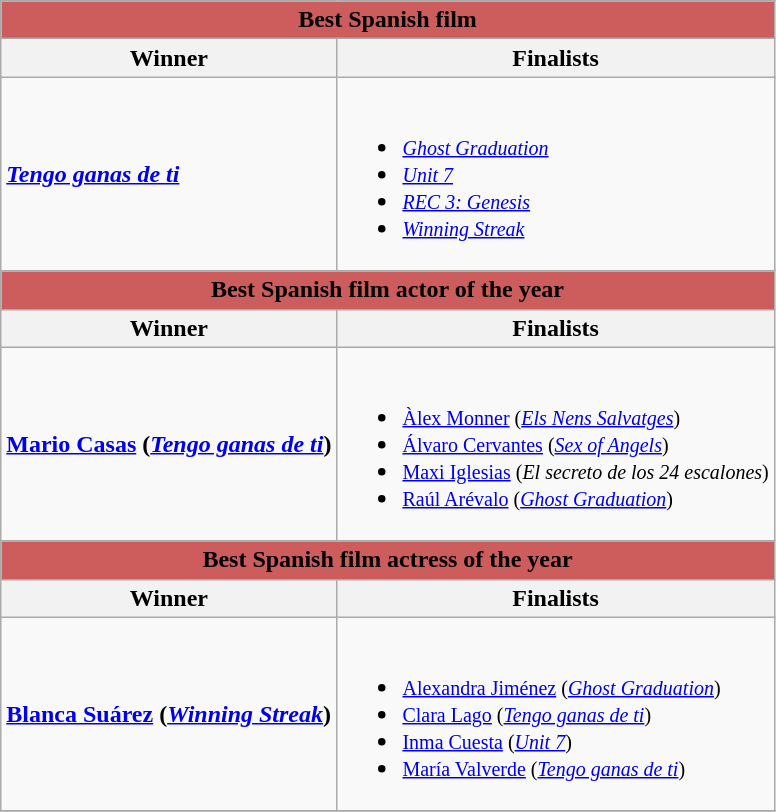<table class="wikitable">
<tr>
<td colspan="2" bgcolor=IndianRed align=center><strong>Best Spanish film</strong></td>
</tr>
<tr>
<th>Winner</th>
<th>Finalists</th>
</tr>
<tr>
<td><strong><em><a href='#'>Tengo ganas de ti</a></em></strong></td>
<td><br><ul><li><small><em><a href='#'>Ghost Graduation</a></em></small></li><li><small><em><a href='#'>Unit 7</a></em></small></li><li><small><em><a href='#'>REC 3: Genesis</a></em></small></li><li><small><em><a href='#'>Winning Streak</a></em></small></li></ul></td>
</tr>
<tr>
<td colspan="2" bgcolor=IndianRed align=center><strong>Best Spanish film actor of the year</strong></td>
</tr>
<tr>
<th>Winner</th>
<th>Finalists</th>
</tr>
<tr>
<td><strong><a href='#'>Mario Casas</a> (<em><a href='#'>Tengo ganas de ti</a></em>)</strong></td>
<td><br><ul><li><small><a href='#'>Àlex Monner</a> (<em><a href='#'>Els Nens Salvatges</a></em>)</small></li><li><small><a href='#'>Álvaro Cervantes</a> (<em><a href='#'>Sex of Angels</a></em>)</small></li><li><small><a href='#'>Maxi Iglesias</a> (<em>El secreto de los 24 escalones</em>)</small></li><li><small><a href='#'>Raúl Arévalo</a> (<em><a href='#'>Ghost Graduation</a></em>)</small></li></ul></td>
</tr>
<tr>
<td colspan="2" bgcolor=IndianRed align=center><strong>Best Spanish film actress of the year</strong></td>
</tr>
<tr>
<th>Winner</th>
<th>Finalists</th>
</tr>
<tr>
<td><strong><a href='#'>Blanca Suárez</a> (<em><a href='#'>Winning Streak</a></em>)</strong></td>
<td><br><ul><li><small><a href='#'>Alexandra Jiménez</a> (<em><a href='#'>Ghost Graduation</a></em>)</small></li><li><small><a href='#'>Clara Lago</a> (<em><a href='#'>Tengo ganas de ti</a></em>)</small></li><li><small><a href='#'>Inma Cuesta</a> (<em><a href='#'>Unit 7</a></em>)</small></li><li><small><a href='#'>María Valverde</a> (<em><a href='#'>Tengo ganas de ti</a></em>)</small></li></ul></td>
</tr>
<tr>
</tr>
</table>
